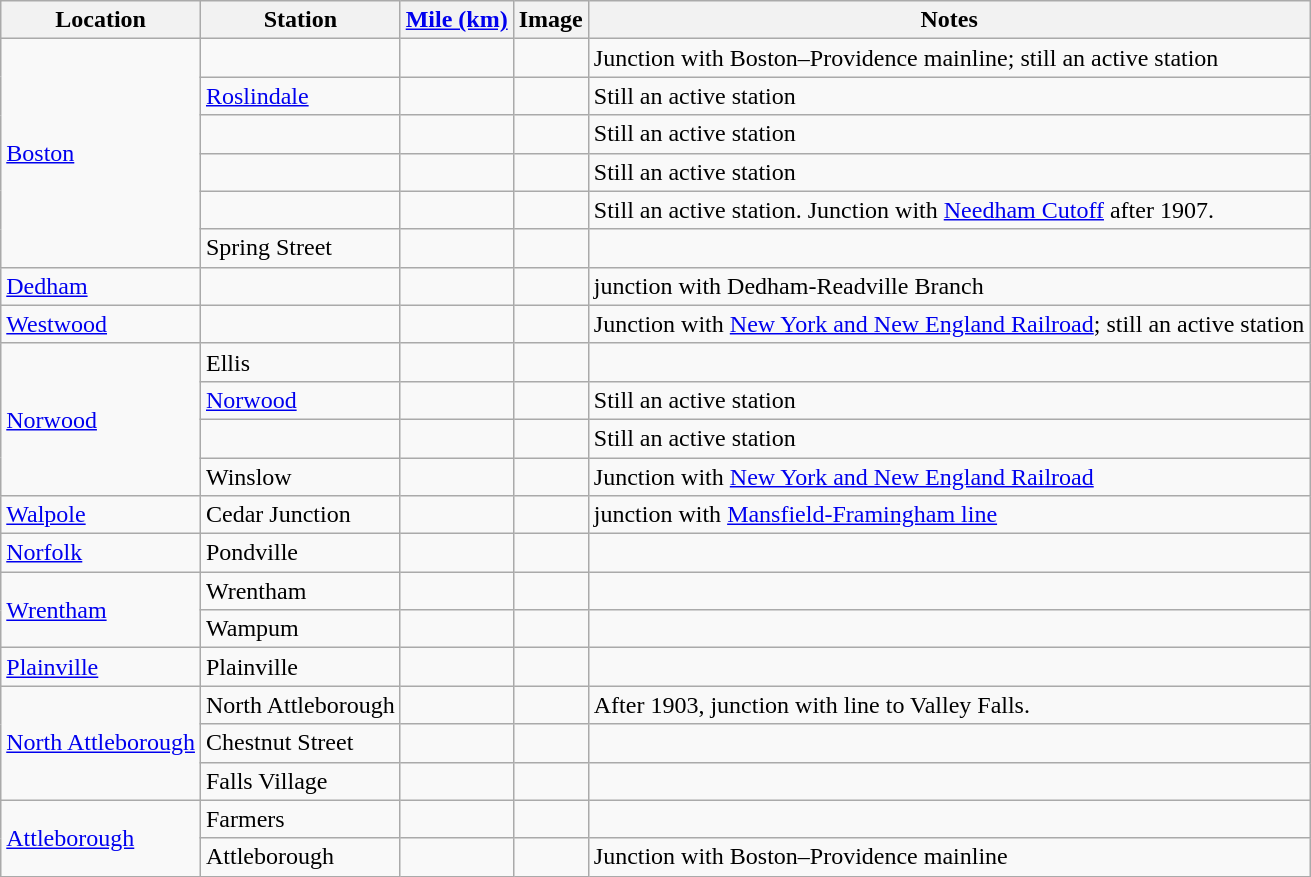<table class="wikitable">
<tr>
<th>Location</th>
<th>Station</th>
<th><a href='#'>Mile (km)</a></th>
<th>Image</th>
<th>Notes</th>
</tr>
<tr>
<td rowspan=6><a href='#'>Boston</a></td>
<td></td>
<td></td>
<td></td>
<td>Junction with Boston–Providence mainline; still an active station</td>
</tr>
<tr>
<td><a href='#'>Roslindale</a></td>
<td></td>
<td></td>
<td>Still an active station</td>
</tr>
<tr>
<td></td>
<td></td>
<td></td>
<td>Still an active station</td>
</tr>
<tr>
<td></td>
<td></td>
<td></td>
<td>Still an active station</td>
</tr>
<tr>
<td></td>
<td></td>
<td></td>
<td>Still an active station. Junction with <a href='#'>Needham Cutoff</a> after 1907.</td>
</tr>
<tr>
<td>Spring Street</td>
<td></td>
<td></td>
<td></td>
</tr>
<tr>
<td><a href='#'>Dedham</a></td>
<td></td>
<td></td>
<td></td>
<td>junction with Dedham-Readville Branch</td>
</tr>
<tr>
<td rowspan=1><a href='#'>Westwood</a></td>
<td></td>
<td></td>
<td></td>
<td>Junction with <a href='#'>New York and New England Railroad</a>; still an active station</td>
</tr>
<tr>
<td rowspan=4><a href='#'>Norwood</a></td>
<td>Ellis</td>
<td></td>
<td></td>
<td></td>
</tr>
<tr>
<td><a href='#'>Norwood</a></td>
<td></td>
<td></td>
<td>Still an active station</td>
</tr>
<tr>
<td></td>
<td></td>
<td></td>
<td>Still an active station</td>
</tr>
<tr>
<td>Winslow</td>
<td></td>
<td></td>
<td>Junction with <a href='#'>New York and New England Railroad</a></td>
</tr>
<tr>
<td><a href='#'>Walpole</a></td>
<td>Cedar Junction</td>
<td></td>
<td></td>
<td>junction with <a href='#'>Mansfield-Framingham line</a></td>
</tr>
<tr>
<td><a href='#'>Norfolk</a></td>
<td>Pondville</td>
<td></td>
<td></td>
<td></td>
</tr>
<tr>
<td rowspan=2><a href='#'>Wrentham</a></td>
<td>Wrentham</td>
<td></td>
<td></td>
<td></td>
</tr>
<tr>
<td>Wampum</td>
<td></td>
<td></td>
<td></td>
</tr>
<tr>
<td><a href='#'>Plainville</a></td>
<td>Plainville</td>
<td></td>
<td></td>
<td></td>
</tr>
<tr>
<td rowspan="3"><a href='#'>North Attleborough</a></td>
<td>North Attleborough</td>
<td></td>
<td></td>
<td>After 1903, junction with line to Valley Falls.</td>
</tr>
<tr>
<td>Chestnut Street</td>
<td></td>
<td></td>
<td></td>
</tr>
<tr>
<td>Falls Village</td>
<td></td>
<td></td>
<td></td>
</tr>
<tr>
<td rowspan=2><a href='#'>Attleborough</a></td>
<td>Farmers</td>
<td></td>
<td></td>
<td></td>
</tr>
<tr>
<td>Attleborough</td>
<td></td>
<td></td>
<td>Junction with Boston–Providence mainline</td>
</tr>
</table>
